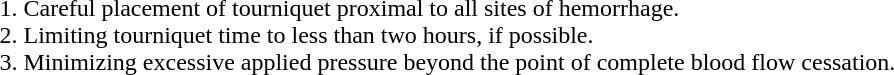<table>
<tr>
<td><br>1. Careful placement of tourniquet proximal to all sites of hemorrhage.<br>2. Limiting tourniquet time to less than two hours, if possible.<br>3. Minimizing excessive applied pressure beyond the point of complete blood flow cessation.</td>
</tr>
</table>
